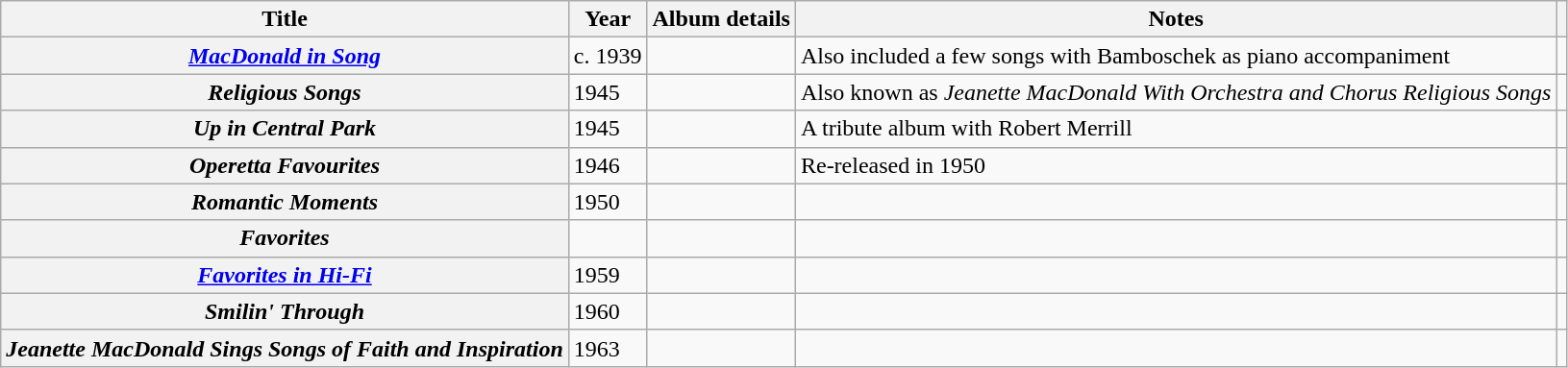<table class="wikitable">
<tr>
<th scope="col">Title</th>
<th scope="col">Year</th>
<th scope="col">Album details</th>
<th scope="col">Notes</th>
<th scope="col"></th>
</tr>
<tr>
<th scope-"row"><em><a href='#'>MacDonald in Song</a></em></th>
<td>c. 1939</td>
<td></td>
<td>Also included a few songs with Bamboschek as piano accompaniment</td>
<td></td>
</tr>
<tr>
<th scope="row"><em>Religious Songs</em></th>
<td>1945</td>
<td></td>
<td>Also known as <em>Jeanette MacDonald With Orchestra and Chorus Religious Songs</em></td>
<td></td>
</tr>
<tr>
<th scope="row"><em>Up in Central Park</em></th>
<td>1945</td>
<td></td>
<td>A tribute album with Robert Merrill</td>
<td></td>
</tr>
<tr>
<th scope="row"><em>Operetta Favourites</em></th>
<td>1946</td>
<td></td>
<td>Re-released in 1950</td>
<td></td>
</tr>
<tr>
<th scope="row"><em>Romantic Moments</em></th>
<td>1950</td>
<td></td>
<td></td>
<td></td>
</tr>
<tr>
<th scope="row"><em>Favorites</em></th>
<td></td>
<td></td>
<td></td>
<td></td>
</tr>
<tr>
<th scope="row"><em><a href='#'>Favorites in Hi-Fi</a></em></th>
<td>1959</td>
<td></td>
<td> </td>
<td></td>
</tr>
<tr>
<th scope="row"><em>Smilin' Through</em></th>
<td>1960</td>
<td></td>
<td></td>
<td></td>
</tr>
<tr>
<th scope="row"><em>Jeanette MacDonald Sings Songs of Faith and Inspiration</em></th>
<td>1963</td>
<td></td>
<td></td>
<td></td>
</tr>
</table>
